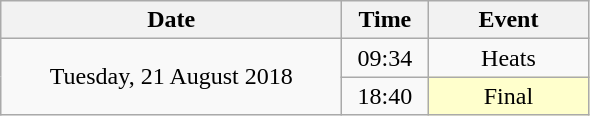<table class = "wikitable" style="text-align:center;">
<tr>
<th width=220>Date</th>
<th width=50>Time</th>
<th width=100>Event</th>
</tr>
<tr>
<td rowspan=2>Tuesday, 21 August 2018</td>
<td>09:34</td>
<td>Heats</td>
</tr>
<tr>
<td>18:40</td>
<td bgcolor=ffffcc>Final</td>
</tr>
</table>
